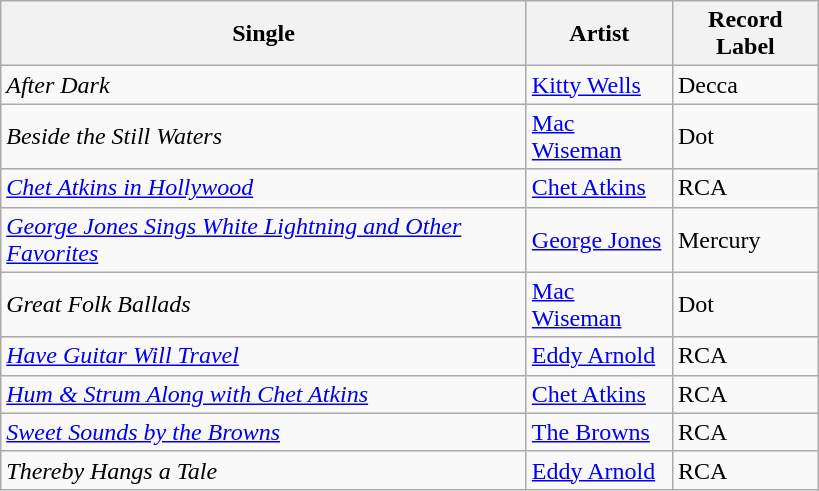<table class="wikitable sortable">
<tr>
<th width="343">Single</th>
<th width="90">Artist</th>
<th width="90">Record Label</th>
</tr>
<tr>
<td><em>After Dark</em></td>
<td><a href='#'>Kitty Wells</a></td>
<td>Decca</td>
</tr>
<tr>
<td><em>Beside the Still Waters</em></td>
<td><a href='#'>Mac Wiseman</a></td>
<td>Dot</td>
</tr>
<tr>
<td><em><a href='#'>Chet Atkins in Hollywood</a></em></td>
<td><a href='#'>Chet Atkins</a></td>
<td>RCA</td>
</tr>
<tr>
<td><em><a href='#'>George Jones Sings White Lightning and Other Favorites</a></em></td>
<td><a href='#'>George Jones</a></td>
<td>Mercury</td>
</tr>
<tr>
<td><em>Great Folk Ballads</em></td>
<td><a href='#'>Mac Wiseman</a></td>
<td>Dot</td>
</tr>
<tr>
<td><em><a href='#'>Have Guitar Will Travel</a></em></td>
<td><a href='#'>Eddy Arnold</a></td>
<td>RCA</td>
</tr>
<tr>
<td><em><a href='#'>Hum & Strum Along with Chet Atkins</a></em></td>
<td><a href='#'>Chet Atkins</a></td>
<td>RCA</td>
</tr>
<tr>
<td><em><a href='#'>Sweet Sounds by the Browns</a></em></td>
<td><a href='#'>The Browns</a></td>
<td>RCA</td>
</tr>
<tr>
<td><em>Thereby Hangs a Tale</em></td>
<td><a href='#'>Eddy Arnold</a></td>
<td>RCA</td>
</tr>
</table>
